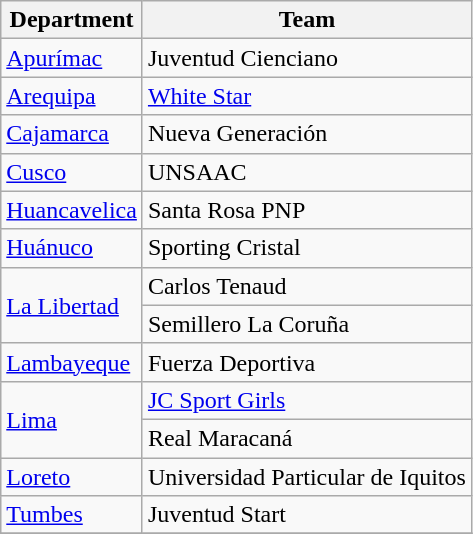<table class="wikitable">
<tr>
<th>Department</th>
<th>Team</th>
</tr>
<tr>
<td><a href='#'>Apurímac</a></td>
<td>Juventud Cienciano</td>
</tr>
<tr>
<td><a href='#'>Arequipa</a></td>
<td><a href='#'>White Star</a></td>
</tr>
<tr>
<td><a href='#'>Cajamarca</a></td>
<td>Nueva Generación</td>
</tr>
<tr>
<td><a href='#'>Cusco</a></td>
<td>UNSAAC</td>
</tr>
<tr>
<td><a href='#'>Huancavelica</a></td>
<td>Santa Rosa PNP</td>
</tr>
<tr>
<td><a href='#'>Huánuco</a></td>
<td>Sporting Cristal</td>
</tr>
<tr>
<td rowspan="2"><a href='#'>La Libertad</a></td>
<td>Carlos Tenaud</td>
</tr>
<tr>
<td>Semillero La Coruña</td>
</tr>
<tr>
<td><a href='#'>Lambayeque</a></td>
<td>Fuerza Deportiva</td>
</tr>
<tr>
<td rowspan="2"><a href='#'>Lima</a></td>
<td><a href='#'>JC Sport Girls</a></td>
</tr>
<tr>
<td>Real Maracaná</td>
</tr>
<tr>
<td><a href='#'>Loreto</a></td>
<td>Universidad Particular de Iquitos</td>
</tr>
<tr>
<td><a href='#'>Tumbes</a></td>
<td>Juventud Start</td>
</tr>
<tr>
</tr>
</table>
